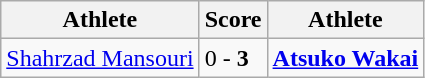<table class="wikitable">
<tr>
<th>Athlete</th>
<th>Score</th>
<th>Athlete</th>
</tr>
<tr>
<td> <a href='#'>Shahrzad Mansouri</a></td>
<td>0 - <strong>3</strong></td>
<td><strong> <a href='#'>Atsuko Wakai</a></strong></td>
</tr>
</table>
